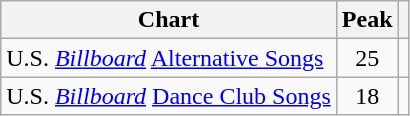<table class="wikitable sortable">
<tr>
<th>Chart</th>
<th>Peak</th>
<th class=unsortable></th>
</tr>
<tr>
<td>U.S. <em><a href='#'>Billboard</a></em> <a href='#'>Alternative Songs</a></td>
<td align=center>25</td>
<td></td>
</tr>
<tr>
<td>U.S. <em><a href='#'>Billboard</a></em> <a href='#'>Dance Club Songs</a></td>
<td align=center>18</td>
<td></td>
</tr>
</table>
